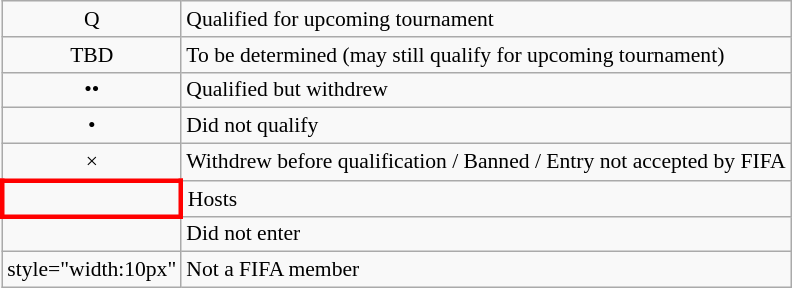<table class="wikitable" style="font-size:90%">
<tr>
<td style="text-align:center;width:10px">Q</td>
<td>Qualified for upcoming tournament</td>
</tr>
<tr>
<td style="text-align:center;width:10px">TBD</td>
<td>To be determined (may still qualify for upcoming tournament)</td>
</tr>
<tr>
<td style="text-align:center;width:10px">••</td>
<td>Qualified but withdrew</td>
</tr>
<tr>
<td style="text-align:center;width:10px">•</td>
<td>Did not qualify</td>
</tr>
<tr>
<td style="text-align:center;width:10px">×</td>
<td>Withdrew before qualification / Banned / Entry not accepted by FIFA</td>
</tr>
<tr>
<td style="width:10px;border:3px solid red"></td>
<td>Hosts</td>
</tr>
<tr>
<td style="width:10px"></td>
<td>Did not enter</td>
</tr>
<tr>
<td>style="width:10px" </td>
<td>Not a FIFA member</td>
</tr>
</table>
